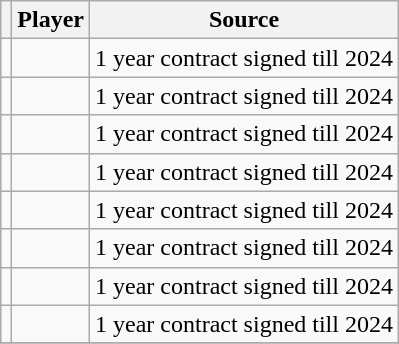<table class="wikitable plainrowheaders sortable">
<tr>
<th></th>
<th scope=col>Player</th>
<th scope=col>Source</th>
</tr>
<tr>
<td></td>
<td align=left></td>
<td>1 year contract signed till 2024</td>
</tr>
<tr>
<td></td>
<td align=left></td>
<td>1 year contract signed till 2024</td>
</tr>
<tr>
<td></td>
<td align=left></td>
<td>1 year contract signed till 2024</td>
</tr>
<tr>
<td></td>
<td align=left></td>
<td>1 year contract signed till 2024</td>
</tr>
<tr>
<td></td>
<td align=left></td>
<td>1 year contract signed till 2024</td>
</tr>
<tr>
<td></td>
<td align=left></td>
<td>1 year contract signed till 2024</td>
</tr>
<tr>
<td></td>
<td align=left></td>
<td>1 year contract signed till 2024</td>
</tr>
<tr>
<td></td>
<td align=left></td>
<td>1 year contract signed till 2024</td>
</tr>
<tr>
</tr>
</table>
